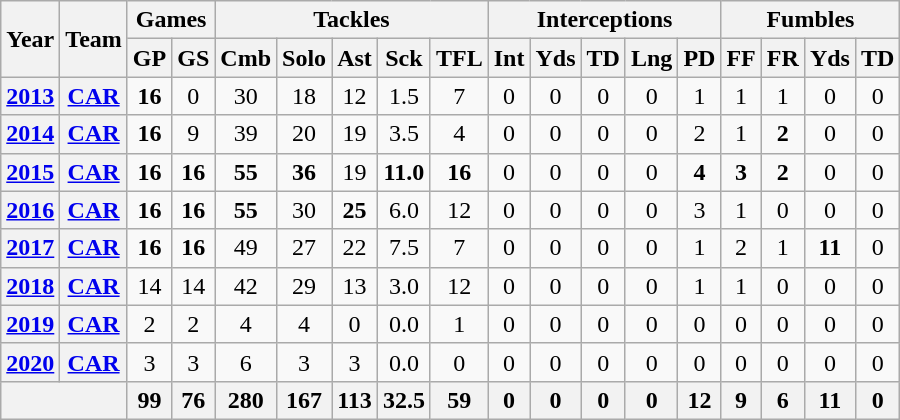<table class="wikitable" style="text-align:center">
<tr>
<th rowspan="2">Year</th>
<th rowspan="2">Team</th>
<th colspan="2">Games</th>
<th colspan="5">Tackles</th>
<th colspan="5">Interceptions</th>
<th colspan="4">Fumbles</th>
</tr>
<tr>
<th>GP</th>
<th>GS</th>
<th>Cmb</th>
<th>Solo</th>
<th>Ast</th>
<th>Sck</th>
<th>TFL</th>
<th>Int</th>
<th>Yds</th>
<th>TD</th>
<th>Lng</th>
<th>PD</th>
<th>FF</th>
<th>FR</th>
<th>Yds</th>
<th>TD</th>
</tr>
<tr>
<th><a href='#'>2013</a></th>
<th><a href='#'>CAR</a></th>
<td><strong>16</strong></td>
<td>0</td>
<td>30</td>
<td>18</td>
<td>12</td>
<td>1.5</td>
<td>7</td>
<td>0</td>
<td>0</td>
<td>0</td>
<td>0</td>
<td>1</td>
<td>1</td>
<td>1</td>
<td>0</td>
<td>0</td>
</tr>
<tr>
<th><a href='#'>2014</a></th>
<th><a href='#'>CAR</a></th>
<td><strong>16</strong></td>
<td>9</td>
<td>39</td>
<td>20</td>
<td>19</td>
<td>3.5</td>
<td>4</td>
<td>0</td>
<td>0</td>
<td>0</td>
<td>0</td>
<td>2</td>
<td>1</td>
<td><strong>2</strong></td>
<td>0</td>
<td>0</td>
</tr>
<tr>
<th><a href='#'>2015</a></th>
<th><a href='#'>CAR</a></th>
<td><strong>16</strong></td>
<td><strong>16</strong></td>
<td><strong>55</strong></td>
<td><strong>36</strong></td>
<td>19</td>
<td><strong>11.0</strong></td>
<td><strong>16</strong></td>
<td>0</td>
<td>0</td>
<td>0</td>
<td>0</td>
<td><strong>4</strong></td>
<td><strong>3</strong></td>
<td><strong>2</strong></td>
<td>0</td>
<td>0</td>
</tr>
<tr>
<th><a href='#'>2016</a></th>
<th><a href='#'>CAR</a></th>
<td><strong>16</strong></td>
<td><strong>16</strong></td>
<td><strong>55</strong></td>
<td>30</td>
<td><strong>25</strong></td>
<td>6.0</td>
<td>12</td>
<td>0</td>
<td>0</td>
<td>0</td>
<td>0</td>
<td>3</td>
<td>1</td>
<td>0</td>
<td>0</td>
<td>0</td>
</tr>
<tr>
<th><a href='#'>2017</a></th>
<th><a href='#'>CAR</a></th>
<td><strong>16</strong></td>
<td><strong>16</strong></td>
<td>49</td>
<td>27</td>
<td>22</td>
<td>7.5</td>
<td>7</td>
<td>0</td>
<td>0</td>
<td>0</td>
<td>0</td>
<td>1</td>
<td>2</td>
<td>1</td>
<td><strong>11</strong></td>
<td>0</td>
</tr>
<tr>
<th><a href='#'>2018</a></th>
<th><a href='#'>CAR</a></th>
<td>14</td>
<td>14</td>
<td>42</td>
<td>29</td>
<td>13</td>
<td>3.0</td>
<td>12</td>
<td>0</td>
<td>0</td>
<td>0</td>
<td>0</td>
<td>1</td>
<td>1</td>
<td>0</td>
<td>0</td>
<td>0</td>
</tr>
<tr>
<th><a href='#'>2019</a></th>
<th><a href='#'>CAR</a></th>
<td>2</td>
<td>2</td>
<td>4</td>
<td>4</td>
<td>0</td>
<td>0.0</td>
<td>1</td>
<td>0</td>
<td>0</td>
<td>0</td>
<td>0</td>
<td>0</td>
<td>0</td>
<td>0</td>
<td>0</td>
<td>0</td>
</tr>
<tr>
<th><a href='#'>2020</a></th>
<th><a href='#'>CAR</a></th>
<td>3</td>
<td>3</td>
<td>6</td>
<td>3</td>
<td>3</td>
<td>0.0</td>
<td>0</td>
<td>0</td>
<td>0</td>
<td>0</td>
<td>0</td>
<td>0</td>
<td>0</td>
<td>0</td>
<td>0</td>
<td>0</td>
</tr>
<tr>
<th colspan="2"></th>
<th>99</th>
<th>76</th>
<th>280</th>
<th>167</th>
<th>113</th>
<th>32.5</th>
<th>59</th>
<th>0</th>
<th>0</th>
<th>0</th>
<th>0</th>
<th>12</th>
<th>9</th>
<th>6</th>
<th>11</th>
<th>0</th>
</tr>
</table>
